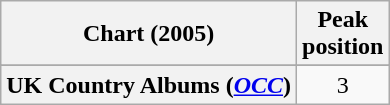<table class="wikitable sortable plainrowheaders" style="text-align:center">
<tr>
<th scope="col">Chart (2005)</th>
<th scope="col">Peak<br>position</th>
</tr>
<tr>
</tr>
<tr>
</tr>
<tr>
</tr>
<tr>
<th scope="row">UK Country Albums (<em><a href='#'>OCC</a></em>)</th>
<td style="text-align:center;">3</td>
</tr>
</table>
